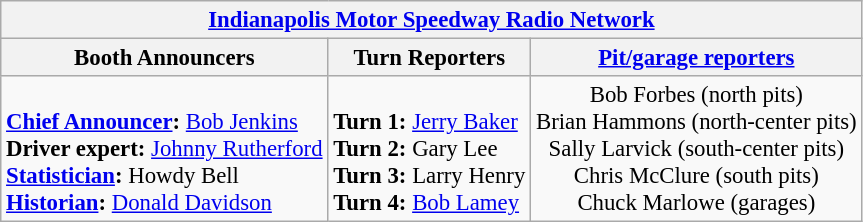<table class="wikitable" style="font-size: 95%;">
<tr>
<th colspan=3><a href='#'>Indianapolis Motor Speedway Radio Network</a></th>
</tr>
<tr>
<th>Booth Announcers</th>
<th>Turn Reporters</th>
<th><a href='#'>Pit/garage reporters</a></th>
</tr>
<tr>
<td valign="top"><br><strong><a href='#'>Chief Announcer</a>:</strong> <a href='#'>Bob Jenkins</a><br>
<strong>Driver expert:</strong> <a href='#'>Johnny Rutherford</a><br>
<strong><a href='#'>Statistician</a>:</strong> Howdy Bell<br>
<strong><a href='#'>Historian</a>:</strong> <a href='#'>Donald Davidson</a></td>
<td valign="top"><br><strong>Turn 1:</strong> <a href='#'>Jerry Baker</a><br>
<strong>Turn 2:</strong> Gary Lee<br>
<strong>Turn 3:</strong> Larry Henry<br>
<strong>Turn 4:</strong> <a href='#'>Bob Lamey</a></td>
<td align="center" valign="top">Bob Forbes (north pits)<br>Brian Hammons (north-center pits)<br>Sally Larvick (south-center pits)<br>Chris McClure (south pits)<br>Chuck Marlowe (garages)</td>
</tr>
</table>
